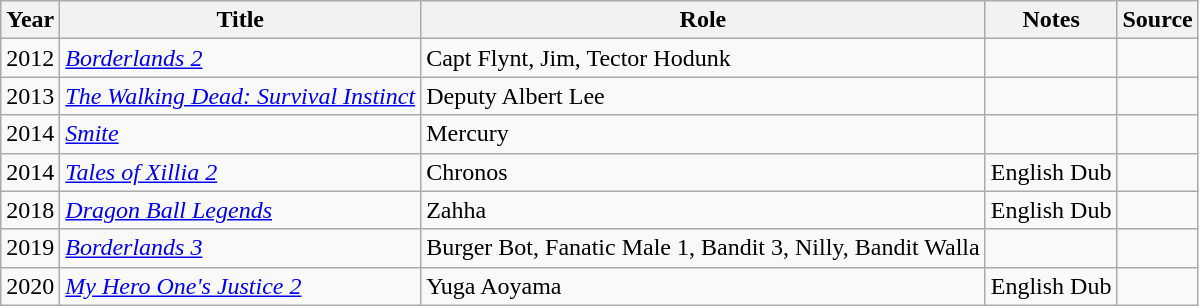<table class="wikitable sortable plainrowheaders">
<tr>
<th>Year</th>
<th>Title</th>
<th>Role</th>
<th class="unsortable">Notes</th>
<th class="unsortable">Source</th>
</tr>
<tr>
<td>2012</td>
<td><em><a href='#'>Borderlands 2</a></em></td>
<td>Capt Flynt, Jim, Tector Hodunk</td>
<td></td>
<td></td>
</tr>
<tr>
<td>2013</td>
<td><em><a href='#'>The Walking Dead: Survival Instinct</a></em></td>
<td>Deputy Albert Lee</td>
<td></td>
<td></td>
</tr>
<tr>
<td>2014</td>
<td><em><a href='#'>Smite</a></em></td>
<td>Mercury</td>
<td></td>
<td></td>
</tr>
<tr>
<td>2014</td>
<td><em><a href='#'>Tales of Xillia 2</a></em></td>
<td>Chronos</td>
<td>English Dub</td>
<td></td>
</tr>
<tr>
<td>2018</td>
<td><em><a href='#'>Dragon Ball Legends</a></em></td>
<td>Zahha</td>
<td>English Dub</td>
<td></td>
</tr>
<tr>
<td>2019</td>
<td><em><a href='#'>Borderlands 3</a></em></td>
<td>Burger Bot, Fanatic Male 1, Bandit 3, Nilly, Bandit Walla</td>
<td></td>
<td></td>
</tr>
<tr>
<td>2020</td>
<td><em><a href='#'>My Hero One's Justice 2</a></em></td>
<td>Yuga Aoyama</td>
<td>English Dub</td>
<td></td>
</tr>
</table>
